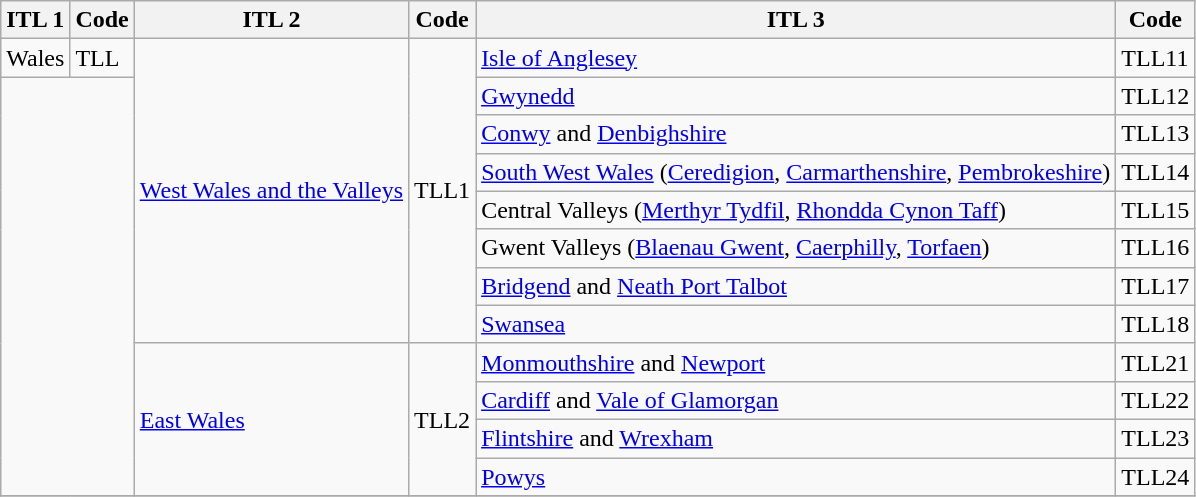<table class="wikitable">
<tr>
<th>ITL 1</th>
<th>Code</th>
<th>ITL 2</th>
<th>Code</th>
<th>ITL 3</th>
<th>Code</th>
</tr>
<tr>
<td>Wales</td>
<td>TLL</td>
<td rowspan="8"><a href='#'>West Wales and the Valleys</a></td>
<td rowspan="8">TLL1</td>
<td><a href='#'>Isle of Anglesey</a></td>
<td>TLL11</td>
</tr>
<tr>
<td colspan="2" rowspan="11" align="center"></td>
<td><a href='#'>Gwynedd</a></td>
<td>TLL12</td>
</tr>
<tr>
<td><a href='#'>Conwy</a> and <a href='#'>Denbighshire</a></td>
<td>TLL13</td>
</tr>
<tr>
<td><a href='#'>South West Wales</a> (<a href='#'>Ceredigion</a>, <a href='#'>Carmarthenshire</a>, <a href='#'>Pembrokeshire</a>)</td>
<td>TLL14</td>
</tr>
<tr>
<td>Central Valleys (<a href='#'>Merthyr Tydfil</a>, <a href='#'>Rhondda Cynon Taff</a>)</td>
<td>TLL15</td>
</tr>
<tr>
<td>Gwent Valleys (<a href='#'>Blaenau Gwent</a>, <a href='#'>Caerphilly</a>, <a href='#'>Torfaen</a>)</td>
<td>TLL16</td>
</tr>
<tr>
<td><a href='#'>Bridgend</a> and <a href='#'>Neath Port Talbot</a></td>
<td>TLL17</td>
</tr>
<tr>
<td><a href='#'>Swansea</a></td>
<td>TLL18</td>
</tr>
<tr>
<td rowspan="4"><a href='#'>East Wales</a></td>
<td rowspan="4">TLL2</td>
<td><a href='#'>Monmouthshire</a> and <a href='#'>Newport</a></td>
<td>TLL21</td>
</tr>
<tr>
<td><a href='#'>Cardiff</a> and <a href='#'>Vale of Glamorgan</a></td>
<td>TLL22</td>
</tr>
<tr>
<td><a href='#'>Flintshire</a> and <a href='#'>Wrexham</a></td>
<td>TLL23</td>
</tr>
<tr>
<td><a href='#'>Powys</a></td>
<td>TLL24</td>
</tr>
<tr>
</tr>
</table>
